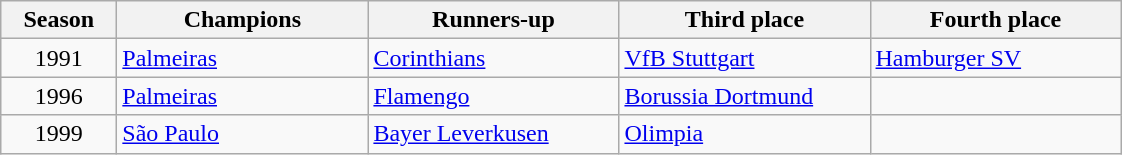<table class="wikitable" margin-left:1em;">
<tr>
<th style="width:70px">Season</th>
<th style="width:160px">Champions</th>
<th style="width:160px">Runners-up</th>
<th style="width:160px">Third place</th>
<th style="width:160px">Fourth place</th>
</tr>
<tr>
<td align=center>1991</td>
<td> <a href='#'>Palmeiras</a></td>
<td> <a href='#'>Corinthians</a></td>
<td> <a href='#'>VfB Stuttgart</a></td>
<td> <a href='#'>Hamburger SV</a></td>
</tr>
<tr>
<td align=center>1996</td>
<td> <a href='#'>Palmeiras</a></td>
<td> <a href='#'>Flamengo</a></td>
<td> <a href='#'>Borussia Dortmund</a></td>
<td></td>
</tr>
<tr>
<td align=center>1999</td>
<td> <a href='#'>São Paulo</a></td>
<td> <a href='#'>Bayer Leverkusen</a></td>
<td> <a href='#'>Olimpia</a></td>
<td></td>
</tr>
</table>
